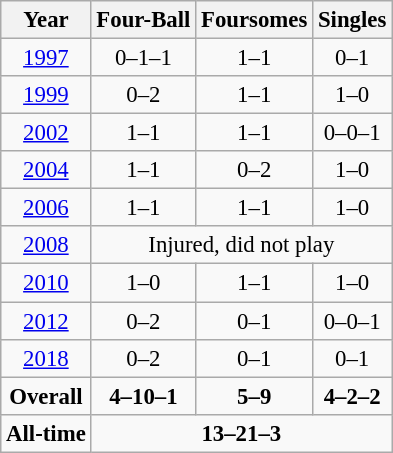<table class="wikitable" style="text-align:center; font-size:95%">
<tr>
<th>Year</th>
<th>Four-Ball</th>
<th>Foursomes</th>
<th>Singles</th>
</tr>
<tr>
<td><a href='#'>1997</a></td>
<td>0–1–1</td>
<td>1–1</td>
<td>0–1</td>
</tr>
<tr>
<td><a href='#'>1999</a></td>
<td>0–2</td>
<td>1–1</td>
<td>1–0</td>
</tr>
<tr>
<td><a href='#'>2002</a></td>
<td>1–1</td>
<td>1–1</td>
<td>0–0–1</td>
</tr>
<tr>
<td><a href='#'>2004</a></td>
<td>1–1</td>
<td>0–2</td>
<td>1–0</td>
</tr>
<tr>
<td><a href='#'>2006</a></td>
<td>1–1</td>
<td>1–1</td>
<td>1–0</td>
</tr>
<tr>
<td><a href='#'>2008</a></td>
<td colspan=3>Injured, did not play</td>
</tr>
<tr>
<td><a href='#'>2010</a></td>
<td>1–0</td>
<td>1–1</td>
<td>1–0</td>
</tr>
<tr>
<td><a href='#'>2012</a></td>
<td>0–2</td>
<td>0–1</td>
<td>0–0–1</td>
</tr>
<tr>
<td><a href='#'>2018</a></td>
<td>0–2</td>
<td>0–1</td>
<td>0–1</td>
</tr>
<tr>
<td><strong>Overall</strong></td>
<td><strong>4–10–1</strong></td>
<td><strong>5–9</strong></td>
<td><strong>4–2–2</strong></td>
</tr>
<tr>
<td><strong>All-time</strong></td>
<td colspan=3><strong>13–21–3</strong></td>
</tr>
</table>
